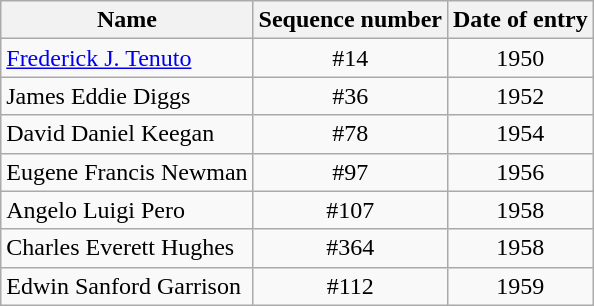<table class="wikitable">
<tr>
<th>Name</th>
<th>Sequence number</th>
<th>Date of entry</th>
</tr>
<tr>
<td><a href='#'>Frederick J. Tenuto</a></td>
<td align="center">#14</td>
<td align="center">1950</td>
</tr>
<tr>
<td>James Eddie Diggs</td>
<td align="center">#36</td>
<td align="center">1952</td>
</tr>
<tr>
<td>David Daniel Keegan</td>
<td align="center">#78</td>
<td align="center">1954</td>
</tr>
<tr>
<td>Eugene Francis Newman</td>
<td align="center">#97</td>
<td align="center">1956</td>
</tr>
<tr>
<td>Angelo Luigi Pero</td>
<td align="center">#107</td>
<td align="center">1958</td>
</tr>
<tr>
<td>Charles Everett Hughes</td>
<td align="center">#364</td>
<td align="center">1958</td>
</tr>
<tr>
<td>Edwin Sanford Garrison</td>
<td align="center">#112</td>
<td align="center">1959</td>
</tr>
</table>
